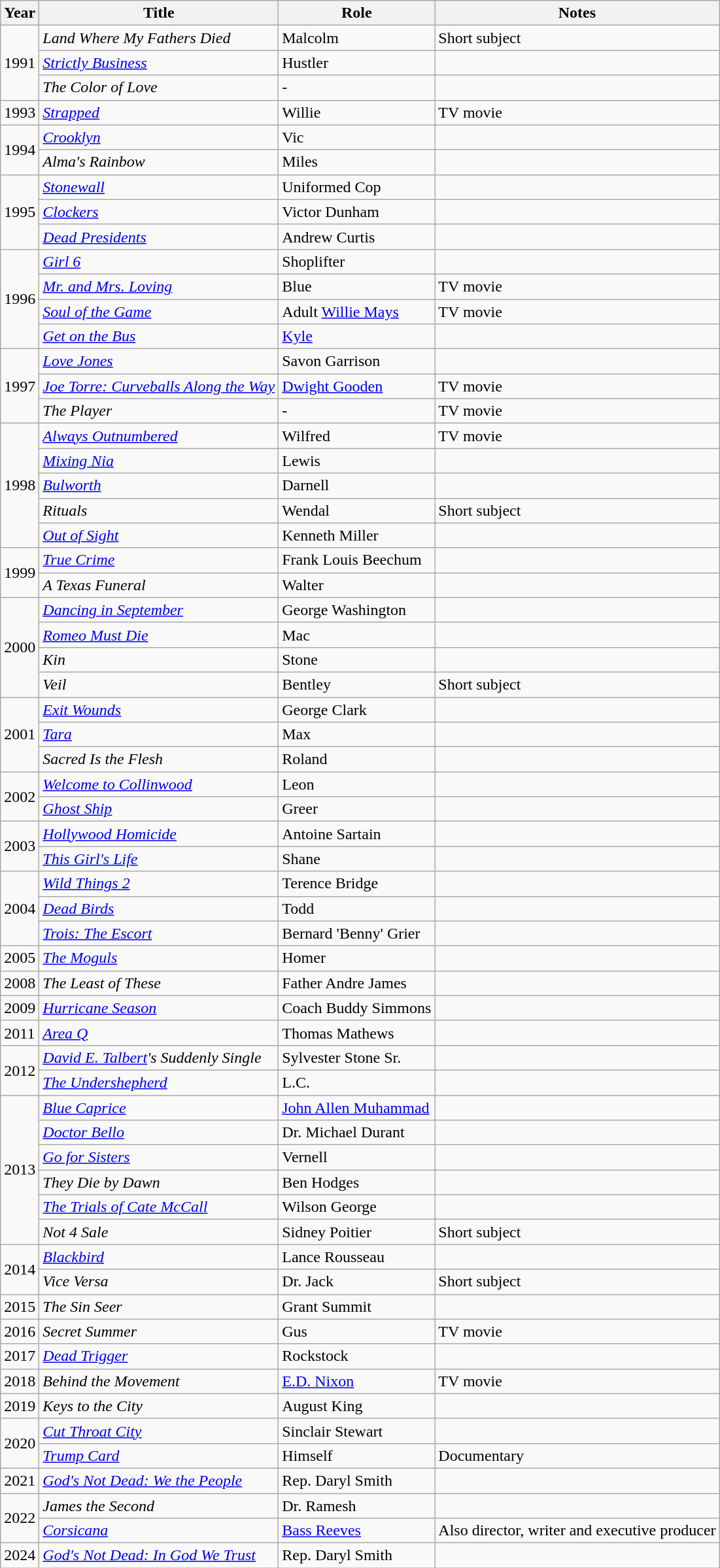<table class="wikitable sortable">
<tr>
<th>Year</th>
<th>Title</th>
<th>Role</th>
<th>Notes</th>
</tr>
<tr>
<td rowspan="3">1991</td>
<td><em>Land Where My Fathers Died</em></td>
<td>Malcolm</td>
<td>Short subject</td>
</tr>
<tr>
<td><em><a href='#'>Strictly Business</a></em></td>
<td>Hustler</td>
<td></td>
</tr>
<tr>
<td><em>The Color of Love</em></td>
<td>-</td>
<td></td>
</tr>
<tr>
<td>1993</td>
<td><em><a href='#'>Strapped</a></em></td>
<td>Willie</td>
<td>TV movie</td>
</tr>
<tr>
<td rowspan="2">1994</td>
<td><em><a href='#'>Crooklyn</a></em></td>
<td>Vic</td>
<td></td>
</tr>
<tr>
<td><em>Alma's Rainbow</em></td>
<td>Miles</td>
<td></td>
</tr>
<tr>
<td rowspan="3">1995</td>
<td><em><a href='#'>Stonewall</a></em></td>
<td>Uniformed Cop</td>
<td></td>
</tr>
<tr>
<td><em><a href='#'>Clockers</a></em></td>
<td>Victor Dunham</td>
<td></td>
</tr>
<tr>
<td><em><a href='#'>Dead Presidents</a></em></td>
<td>Andrew Curtis</td>
<td></td>
</tr>
<tr>
<td rowspan="4">1996</td>
<td><em><a href='#'>Girl 6</a></em></td>
<td>Shoplifter</td>
<td></td>
</tr>
<tr>
<td><em><a href='#'>Mr. and Mrs. Loving</a></em></td>
<td>Blue</td>
<td>TV movie</td>
</tr>
<tr>
<td><em><a href='#'>Soul of the Game</a></em></td>
<td>Adult <a href='#'>Willie Mays</a></td>
<td>TV movie</td>
</tr>
<tr>
<td><em><a href='#'>Get on the Bus</a></em></td>
<td><a href='#'>Kyle</a></td>
<td></td>
</tr>
<tr>
<td rowspan="3">1997</td>
<td><em><a href='#'>Love Jones</a></em></td>
<td>Savon Garrison</td>
<td></td>
</tr>
<tr>
<td><em><a href='#'>Joe Torre: Curveballs Along the Way</a></em></td>
<td><a href='#'>Dwight Gooden</a></td>
<td>TV movie</td>
</tr>
<tr>
<td><em>The Player</em></td>
<td>-</td>
<td>TV movie</td>
</tr>
<tr>
<td rowspan="5">1998</td>
<td><em><a href='#'>Always Outnumbered</a></em></td>
<td>Wilfred</td>
<td>TV movie</td>
</tr>
<tr>
<td><em><a href='#'>Mixing Nia</a></em></td>
<td>Lewis</td>
<td></td>
</tr>
<tr>
<td><em><a href='#'>Bulworth</a></em></td>
<td>Darnell</td>
<td></td>
</tr>
<tr>
<td><em>Rituals</em></td>
<td>Wendal</td>
<td>Short subject</td>
</tr>
<tr>
<td><em><a href='#'>Out of Sight</a></em></td>
<td>Kenneth Miller</td>
<td></td>
</tr>
<tr>
<td rowspan="2">1999</td>
<td><em><a href='#'>True Crime</a></em></td>
<td>Frank Louis Beechum</td>
<td></td>
</tr>
<tr>
<td><em>A Texas Funeral</em></td>
<td>Walter</td>
<td></td>
</tr>
<tr>
<td rowspan="4">2000</td>
<td><em><a href='#'>Dancing in September</a></em></td>
<td>George Washington</td>
<td></td>
</tr>
<tr>
<td><em><a href='#'>Romeo Must Die</a></em></td>
<td>Mac</td>
<td></td>
</tr>
<tr>
<td><em>Kin</em></td>
<td>Stone</td>
<td></td>
</tr>
<tr>
<td><em>Veil</em></td>
<td>Bentley</td>
<td>Short subject</td>
</tr>
<tr>
<td rowspan="3">2001</td>
<td><em><a href='#'>Exit Wounds</a></em></td>
<td>George Clark</td>
<td></td>
</tr>
<tr>
<td><em><a href='#'>Tara</a></em></td>
<td>Max</td>
<td></td>
</tr>
<tr>
<td><em>Sacred Is the Flesh</em></td>
<td>Roland</td>
<td></td>
</tr>
<tr>
<td rowspan="2">2002</td>
<td><em><a href='#'>Welcome to Collinwood</a></em></td>
<td>Leon</td>
<td></td>
</tr>
<tr>
<td><em><a href='#'>Ghost Ship</a></em></td>
<td>Greer</td>
<td></td>
</tr>
<tr>
<td rowspan="2">2003</td>
<td><em><a href='#'>Hollywood Homicide</a></em></td>
<td>Antoine Sartain</td>
<td></td>
</tr>
<tr>
<td><em><a href='#'>This Girl's Life</a></em></td>
<td>Shane</td>
<td></td>
</tr>
<tr>
<td rowspan="3">2004</td>
<td><em><a href='#'>Wild Things 2</a></em></td>
<td>Terence Bridge</td>
<td></td>
</tr>
<tr>
<td><em><a href='#'>Dead Birds</a></em></td>
<td>Todd</td>
<td></td>
</tr>
<tr>
<td><em><a href='#'>Trois: The Escort</a></em></td>
<td>Bernard 'Benny' Grier</td>
<td></td>
</tr>
<tr>
<td>2005</td>
<td><em><a href='#'>The Moguls</a></em></td>
<td>Homer</td>
<td></td>
</tr>
<tr>
<td>2008</td>
<td><em>The Least of These</em></td>
<td>Father Andre James</td>
<td></td>
</tr>
<tr>
<td>2009</td>
<td><em><a href='#'>Hurricane Season</a></em></td>
<td>Coach Buddy Simmons</td>
<td></td>
</tr>
<tr>
<td>2011</td>
<td><em><a href='#'>Area Q</a></em></td>
<td>Thomas Mathews</td>
<td></td>
</tr>
<tr>
<td rowspan="2">2012</td>
<td><em><a href='#'>David E. Talbert</a>'s Suddenly Single</em></td>
<td>Sylvester Stone Sr.</td>
<td></td>
</tr>
<tr>
<td><em><a href='#'>The Undershepherd</a></em></td>
<td>L.C.</td>
<td></td>
</tr>
<tr>
<td rowspan="6">2013</td>
<td><em><a href='#'>Blue Caprice</a></em></td>
<td><a href='#'>John Allen Muhammad</a></td>
<td></td>
</tr>
<tr>
<td><em><a href='#'>Doctor Bello</a></em></td>
<td>Dr. Michael Durant</td>
<td></td>
</tr>
<tr>
<td><em><a href='#'>Go for Sisters</a></em></td>
<td>Vernell</td>
<td></td>
</tr>
<tr>
<td><em>They Die by Dawn</em></td>
<td>Ben Hodges</td>
<td></td>
</tr>
<tr>
<td><em><a href='#'>The Trials of Cate McCall</a></em></td>
<td>Wilson George</td>
<td></td>
</tr>
<tr>
<td><em>Not 4 Sale</em></td>
<td>Sidney Poitier</td>
<td>Short subject</td>
</tr>
<tr>
<td rowspan="2">2014</td>
<td><em><a href='#'>Blackbird</a></em></td>
<td>Lance Rousseau</td>
<td></td>
</tr>
<tr>
<td><em>Vice Versa</em></td>
<td>Dr. Jack</td>
<td>Short subject</td>
</tr>
<tr>
<td>2015</td>
<td><em>The Sin Seer</em></td>
<td>Grant Summit</td>
<td></td>
</tr>
<tr>
<td>2016</td>
<td><em>Secret Summer</em></td>
<td>Gus</td>
<td>TV movie</td>
</tr>
<tr>
<td>2017</td>
<td><em><a href='#'>Dead Trigger</a></em></td>
<td>Rockstock</td>
<td></td>
</tr>
<tr>
<td>2018</td>
<td><em>Behind the Movement</em></td>
<td><a href='#'>E.D. Nixon</a></td>
<td>TV movie</td>
</tr>
<tr>
<td>2019</td>
<td><em>Keys to the City</em></td>
<td>August King</td>
<td></td>
</tr>
<tr>
<td rowspan="2">2020</td>
<td><em><a href='#'>Cut Throat City</a></em></td>
<td>Sinclair Stewart</td>
<td></td>
</tr>
<tr>
<td><em><a href='#'>Trump Card</a></em></td>
<td>Himself</td>
<td>Documentary</td>
</tr>
<tr>
<td>2021</td>
<td><em><a href='#'>God's Not Dead: We the People</a></em></td>
<td>Rep. Daryl Smith</td>
<td></td>
</tr>
<tr>
<td rowspan="2">2022</td>
<td><em>James the Second</em></td>
<td>Dr. Ramesh</td>
<td></td>
</tr>
<tr>
<td><em><a href='#'>Corsicana</a></em></td>
<td><a href='#'>Bass Reeves</a></td>
<td>Also director, writer and executive producer</td>
</tr>
<tr>
<td>2024</td>
<td><em><a href='#'>God's Not Dead: In God We Trust</a></em></td>
<td>Rep. Daryl Smith</td>
<td></td>
</tr>
</table>
